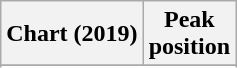<table class="wikitable sortable plainrowheaders" style="text-align:center">
<tr>
<th scope="col">Chart (2019)</th>
<th scope="col">Peak<br>position</th>
</tr>
<tr>
</tr>
<tr>
</tr>
<tr>
</tr>
<tr>
</tr>
<tr>
</tr>
<tr>
</tr>
</table>
